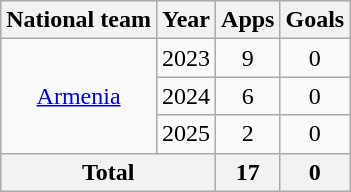<table class="wikitable" style="text-align:center">
<tr>
<th>National team</th>
<th>Year</th>
<th>Apps</th>
<th>Goals</th>
</tr>
<tr>
<td rowspan="3"><a href='#'>Armenia</a></td>
<td>2023</td>
<td>9</td>
<td>0</td>
</tr>
<tr>
<td>2024</td>
<td>6</td>
<td>0</td>
</tr>
<tr>
<td>2025</td>
<td>2</td>
<td>0</td>
</tr>
<tr>
<th colspan="2">Total</th>
<th>17</th>
<th>0</th>
</tr>
</table>
